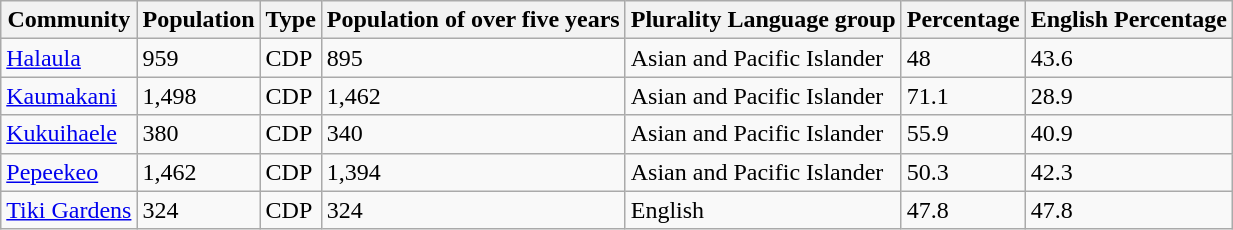<table class="wikitable sortable">
<tr>
<th>Community</th>
<th>Population</th>
<th>Type</th>
<th>Population of over five years</th>
<th>Plurality Language group</th>
<th>Percentage</th>
<th>English Percentage</th>
</tr>
<tr>
<td><a href='#'>Halaula</a></td>
<td>959</td>
<td>CDP</td>
<td>895</td>
<td>Asian and Pacific Islander</td>
<td>48</td>
<td>43.6</td>
</tr>
<tr>
<td><a href='#'>Kaumakani</a></td>
<td>1,498</td>
<td>CDP</td>
<td>1,462</td>
<td>Asian and Pacific Islander</td>
<td>71.1</td>
<td>28.9</td>
</tr>
<tr>
<td><a href='#'>Kukuihaele</a></td>
<td>380</td>
<td>CDP</td>
<td>340</td>
<td>Asian and Pacific Islander</td>
<td>55.9</td>
<td>40.9</td>
</tr>
<tr>
<td><a href='#'>Pepeekeo</a></td>
<td>1,462</td>
<td>CDP</td>
<td>1,394</td>
<td>Asian and Pacific Islander</td>
<td>50.3</td>
<td>42.3</td>
</tr>
<tr>
<td><a href='#'>Tiki Gardens</a></td>
<td>324</td>
<td>CDP</td>
<td>324</td>
<td>English</td>
<td>47.8</td>
<td>47.8</td>
</tr>
</table>
